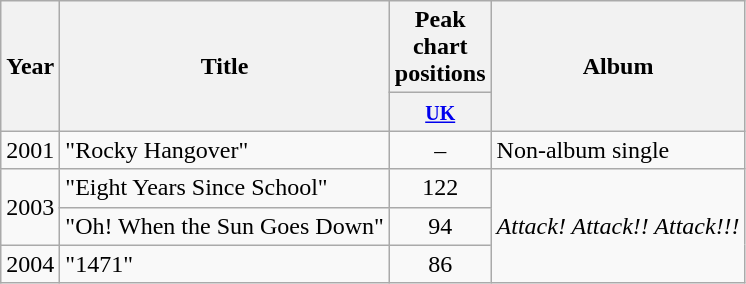<table class="wikitable">
<tr>
<th rowspan="2">Year</th>
<th rowspan="2">Title</th>
<th>Peak chart positions</th>
<th rowspan="2">Album</th>
</tr>
<tr>
<th style="width:40px;"><small><a href='#'>UK</a></small></th>
</tr>
<tr>
<td>2001</td>
<td>"Rocky Hangover"</td>
<td align=center>–</td>
<td>Non-album single</td>
</tr>
<tr>
<td rowspan="2">2003</td>
<td>"Eight Years Since School"</td>
<td align=center>122</td>
<td rowspan="3"><em>Attack! Attack!! Attack!!!</em></td>
</tr>
<tr>
<td>"Oh! When the Sun Goes Down"</td>
<td align=center>94</td>
</tr>
<tr>
<td>2004</td>
<td>"1471"</td>
<td align=center>86</td>
</tr>
</table>
